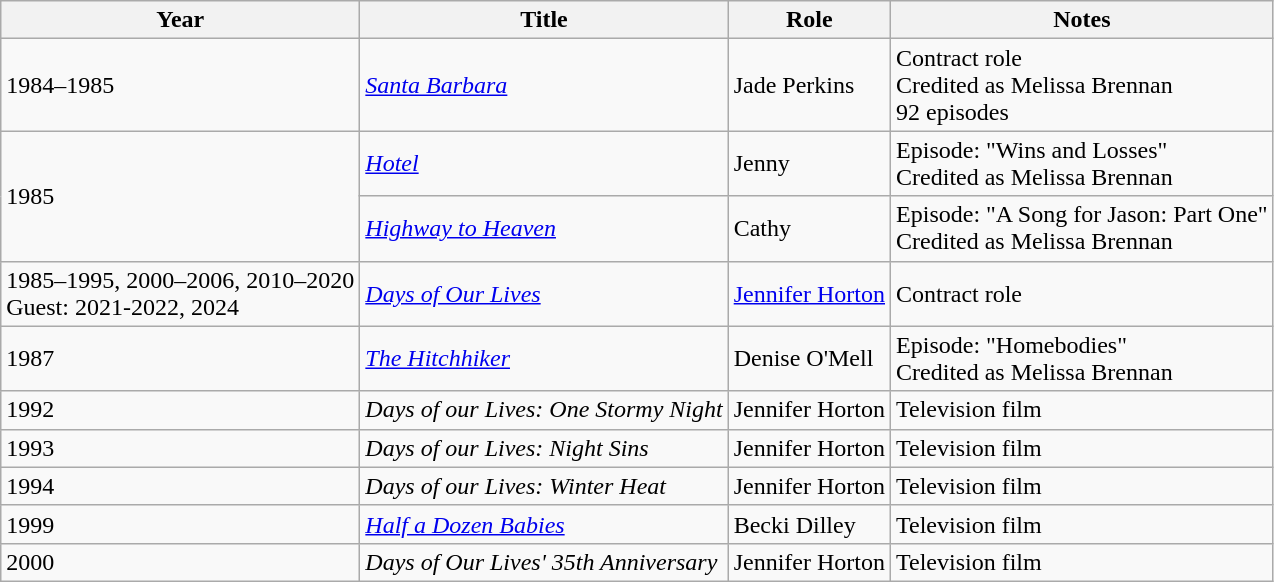<table class="wikitable">
<tr>
<th>Year</th>
<th>Title</th>
<th>Role</th>
<th>Notes</th>
</tr>
<tr>
<td>1984–1985</td>
<td><em><a href='#'>Santa Barbara</a></em></td>
<td>Jade Perkins</td>
<td>Contract role<br>Credited as Melissa Brennan<br>92 episodes</td>
</tr>
<tr>
<td rowspan="2">1985</td>
<td><em><a href='#'>Hotel</a></em></td>
<td>Jenny</td>
<td>Episode: "Wins and Losses"<br>Credited as Melissa Brennan</td>
</tr>
<tr>
<td><em><a href='#'>Highway to Heaven</a></em></td>
<td>Cathy</td>
<td>Episode: "A Song for Jason: Part One"<br>Credited as Melissa Brennan</td>
</tr>
<tr>
<td>1985–1995, 2000–2006, 2010–2020<br>Guest: 2021-2022, 2024</td>
<td><em><a href='#'>Days of Our Lives</a></em></td>
<td><a href='#'>Jennifer Horton</a></td>
<td>Contract role</td>
</tr>
<tr>
<td>1987</td>
<td><em><a href='#'>The Hitchhiker</a></em></td>
<td>Denise O'Mell</td>
<td>Episode: "Homebodies"<br>Credited as Melissa Brennan</td>
</tr>
<tr>
<td>1992</td>
<td><em>Days of our Lives: One Stormy Night</em></td>
<td>Jennifer Horton</td>
<td>Television film</td>
</tr>
<tr>
<td>1993</td>
<td><em>Days of our Lives: Night Sins</em></td>
<td>Jennifer Horton</td>
<td>Television film</td>
</tr>
<tr>
<td>1994</td>
<td><em>Days of our Lives: Winter Heat</em></td>
<td>Jennifer Horton</td>
<td>Television film</td>
</tr>
<tr>
<td>1999</td>
<td><em><a href='#'>Half a Dozen Babies</a></em></td>
<td>Becki Dilley</td>
<td>Television film</td>
</tr>
<tr>
<td>2000</td>
<td><em>Days of Our Lives' 35th Anniversary</em></td>
<td>Jennifer Horton</td>
<td>Television film</td>
</tr>
</table>
